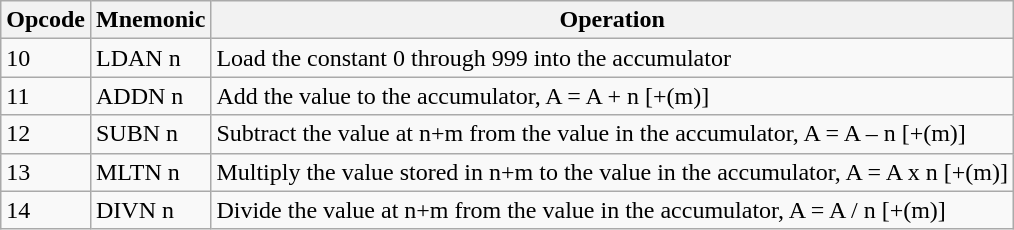<table class="wikitable">
<tr>
<th>Opcode</th>
<th>Mnemonic</th>
<th>Operation</th>
</tr>
<tr>
<td>10</td>
<td>LDAN n</td>
<td>Load the constant 0 through 999 into the accumulator</td>
</tr>
<tr>
<td>11</td>
<td>ADDN n</td>
<td>Add the value to the accumulator, A = A + n [+(m)]</td>
</tr>
<tr>
<td>12</td>
<td>SUBN n</td>
<td>Subtract the value at n+m from the value in the accumulator, A = A – n [+(m)]</td>
</tr>
<tr>
<td>13</td>
<td>MLTN n</td>
<td>Multiply the value stored in n+m to the value in the accumulator, A = A x n [+(m)]</td>
</tr>
<tr>
<td>14</td>
<td>DIVN n</td>
<td>Divide the value at n+m from the value in the accumulator, A = A / n [+(m)]</td>
</tr>
</table>
